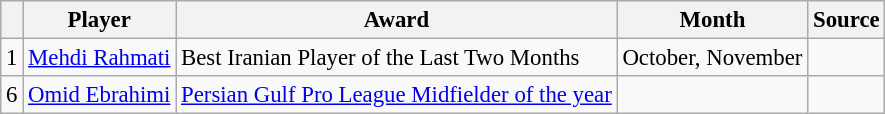<table class="wikitable sortable" style="text-align:left; font-size:95%;">
<tr>
<th></th>
<th>Player</th>
<th>Award</th>
<th>Month</th>
<th>Source</th>
</tr>
<tr>
<td align=center>1</td>
<td> <a href='#'>Mehdi Rahmati</a></td>
<td>Best Iranian Player of the Last Two Months</td>
<td>October, November</td>
<td align=center></td>
</tr>
<tr>
<td align=center>6</td>
<td> <a href='#'>Omid Ebrahimi</a></td>
<td><a href='#'>Persian Gulf Pro League Midfielder of the year</a></td>
<td></td>
<td align=center></td>
</tr>
</table>
